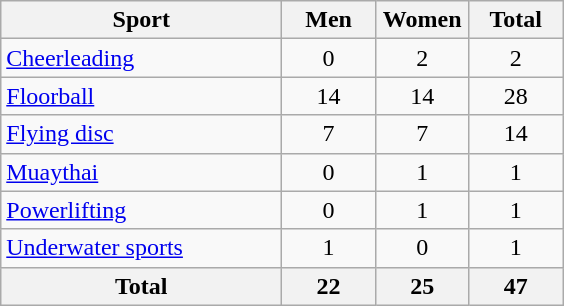<table class="wikitable sortable" style="text-align:center;">
<tr>
<th width=180>Sport</th>
<th width=55>Men</th>
<th width=55>Women</th>
<th width=55>Total</th>
</tr>
<tr>
<td align=left><a href='#'>Cheerleading</a></td>
<td>0</td>
<td>2</td>
<td>2</td>
</tr>
<tr>
<td align=left><a href='#'>Floorball</a></td>
<td>14</td>
<td>14</td>
<td>28</td>
</tr>
<tr>
<td align=left><a href='#'>Flying disc</a></td>
<td>7</td>
<td>7</td>
<td>14</td>
</tr>
<tr>
<td align=left><a href='#'>Muaythai</a></td>
<td>0</td>
<td>1</td>
<td>1</td>
</tr>
<tr>
<td align=left><a href='#'>Powerlifting</a></td>
<td>0</td>
<td>1</td>
<td>1</td>
</tr>
<tr>
<td align=left><a href='#'>Underwater sports</a></td>
<td>1</td>
<td>0</td>
<td>1</td>
</tr>
<tr>
<th>Total</th>
<th>22</th>
<th>25</th>
<th>47</th>
</tr>
</table>
